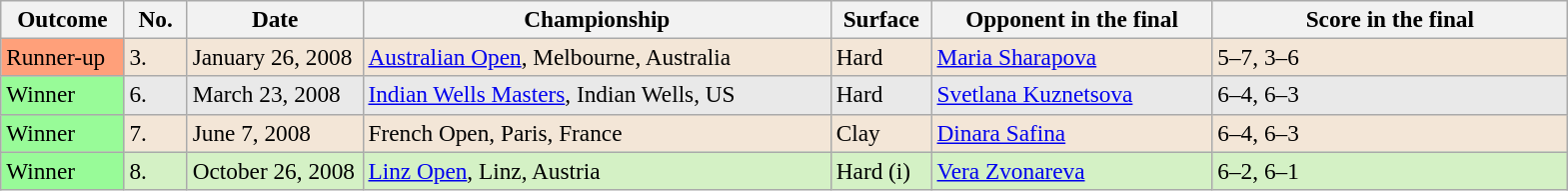<table class="sortable wikitable" style=font-size:97%>
<tr>
<th width=75>Outcome</th>
<th width=35>No.</th>
<th width=110>Date</th>
<th width=305>Championship</th>
<th width=60>Surface</th>
<th width=180>Opponent in the final</th>
<th width=230>Score in the final</th>
</tr>
<tr bgcolor=#F3E6D7>
<td bgcolor=#ffa07a>Runner-up</td>
<td>3.</td>
<td>January 26, 2008</td>
<td><a href='#'>Australian Open</a>, Melbourne, Australia</td>
<td>Hard</td>
<td> <a href='#'>Maria Sharapova</a></td>
<td>5–7, 3–6</td>
</tr>
<tr bgcolor=#E9E9E9>
<td bgcolor=98FB98>Winner</td>
<td>6.</td>
<td>March 23, 2008</td>
<td><a href='#'>Indian Wells Masters</a>, Indian Wells, US</td>
<td>Hard</td>
<td> <a href='#'>Svetlana Kuznetsova</a></td>
<td>6–4, 6–3</td>
</tr>
<tr bgcolor=#F3E6D7>
<td bgcolor=98FB98>Winner</td>
<td>7.</td>
<td>June 7, 2008</td>
<td>French Open, Paris, France</td>
<td>Clay</td>
<td> <a href='#'>Dinara Safina</a></td>
<td>6–4, 6–3</td>
</tr>
<tr bgcolor=#D4F1C5>
<td bgcolor=98FB98>Winner</td>
<td>8.</td>
<td>October 26, 2008</td>
<td><a href='#'>Linz Open</a>, Linz, Austria</td>
<td>Hard (i)</td>
<td> <a href='#'>Vera Zvonareva</a></td>
<td>6–2, 6–1</td>
</tr>
</table>
